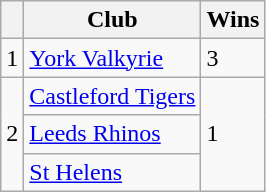<table class="wikitable" style="text-align: left;">
<tr>
<th></th>
<th>Club</th>
<th>Wins</th>
</tr>
<tr>
<td>1</td>
<td><a href='#'>York Valkyrie</a></td>
<td>3</td>
</tr>
<tr>
<td rowspan=3>2</td>
<td><a href='#'>Castleford Tigers</a></td>
<td rowspan=3>1</td>
</tr>
<tr>
<td><a href='#'>Leeds Rhinos</a></td>
</tr>
<tr>
<td><a href='#'>St Helens</a></td>
</tr>
</table>
